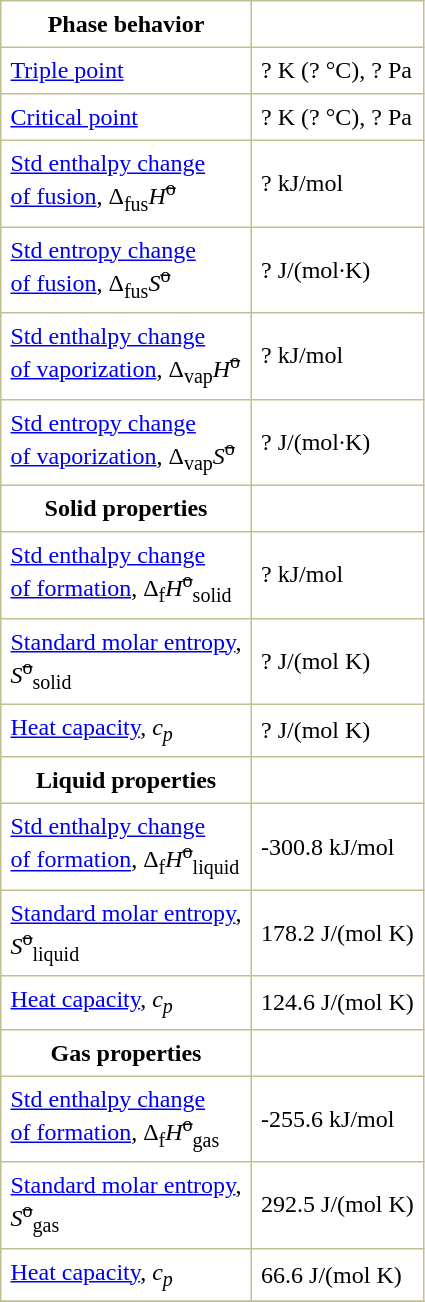<table border="1" cellspacing="0" cellpadding="6" style="margin: 0 0 0 0.5em; background: #FFFFFF; border-collapse: collapse; border-color: #C0C090;">
<tr>
<th>Phase behavior</th>
</tr>
<tr>
<td><a href='#'>Triple point</a></td>
<td>? K (? °C), ? Pa</td>
</tr>
<tr>
<td><a href='#'>Critical point</a></td>
<td>? K (? °C), ? Pa</td>
</tr>
<tr>
<td><a href='#'>Std enthalpy change<br>of fusion</a>, Δ<sub>fus</sub><em>H</em><sup><s>o</s></sup></td>
<td>? kJ/mol</td>
</tr>
<tr>
<td><a href='#'>Std entropy change<br>of fusion</a>, Δ<sub>fus</sub><em>S</em><sup><s>o</s></sup></td>
<td>? J/(mol·K)</td>
</tr>
<tr>
<td><a href='#'>Std enthalpy change<br>of vaporization</a>, Δ<sub>vap</sub><em>H</em><sup><s>o</s></sup></td>
<td>? kJ/mol</td>
</tr>
<tr>
<td><a href='#'>Std entropy change<br>of vaporization</a>, Δ<sub>vap</sub><em>S</em><sup><s>o</s></sup></td>
<td>? J/(mol·K)</td>
</tr>
<tr>
<th>Solid properties</th>
</tr>
<tr>
<td><a href='#'>Std enthalpy change<br>of formation</a>, Δ<sub>f</sub><em>H</em><sup><s>o</s></sup><sub>solid</sub></td>
<td>? kJ/mol</td>
</tr>
<tr>
<td><a href='#'>Standard molar entropy</a>,<br><em>S</em><sup><s>o</s></sup><sub>solid</sub></td>
<td>? J/(mol K)</td>
</tr>
<tr>
<td><a href='#'>Heat capacity</a>, <em>c<sub>p</sub></em></td>
<td>? J/(mol K)</td>
</tr>
<tr>
<th>Liquid properties</th>
</tr>
<tr>
<td><a href='#'>Std enthalpy change<br>of formation</a>, Δ<sub>f</sub><em>H</em><sup><s>o</s></sup><sub>liquid</sub></td>
<td>-300.8 kJ/mol</td>
</tr>
<tr>
<td><a href='#'>Standard molar entropy</a>,<br><em>S</em><sup><s>o</s></sup><sub>liquid</sub></td>
<td>178.2 J/(mol K)</td>
</tr>
<tr>
<td><a href='#'>Heat capacity</a>, <em>c<sub>p</sub></em></td>
<td>124.6 J/(mol K)</td>
</tr>
<tr>
<th>Gas properties</th>
</tr>
<tr>
<td><a href='#'>Std enthalpy change<br>of formation</a>, Δ<sub>f</sub><em>H</em><sup><s>o</s></sup><sub>gas</sub></td>
<td>-255.6 kJ/mol</td>
</tr>
<tr>
<td><a href='#'>Standard molar entropy</a>,<br><em>S</em><sup><s>o</s></sup><sub>gas</sub></td>
<td>292.5 J/(mol K)</td>
</tr>
<tr>
<td><a href='#'>Heat capacity</a>, <em>c<sub>p</sub></em></td>
<td>66.6 J/(mol K)</td>
</tr>
<tr>
</tr>
</table>
